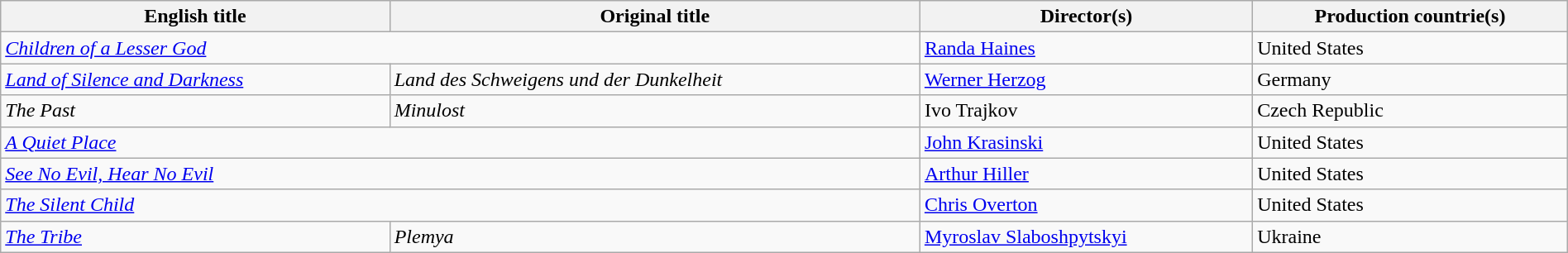<table class="sortable wikitable" style="width:100%; margin-bottom:4px" cellpadding="5">
<tr>
<th scope="col">English title</th>
<th scope="col">Original title</th>
<th scope="col">Director(s)</th>
<th scope="col">Production countrie(s)</th>
</tr>
<tr>
<td colspan="2"><em><a href='#'>Children of a Lesser God</a></em></td>
<td><a href='#'>Randa Haines</a></td>
<td>United States</td>
</tr>
<tr>
<td><em><a href='#'>Land of Silence and Darkness</a></em></td>
<td><em>Land des Schweigens und der Dunkelheit</em></td>
<td><a href='#'>Werner Herzog</a></td>
<td>Germany</td>
</tr>
<tr>
<td><em>The Past</em></td>
<td><em>Minulost</em></td>
<td>Ivo Trajkov</td>
<td>Czech Republic</td>
</tr>
<tr>
<td colspan="2"><em><a href='#'>A Quiet Place</a></em></td>
<td><a href='#'>John Krasinski</a></td>
<td>United States</td>
</tr>
<tr>
<td colspan="2"><em><a href='#'>See No Evil, Hear No Evil</a></em></td>
<td><a href='#'>Arthur Hiller</a></td>
<td>United States</td>
</tr>
<tr>
<td colspan="2"><em><a href='#'>The Silent Child</a></em></td>
<td><a href='#'>Chris Overton</a></td>
<td>United States</td>
</tr>
<tr>
<td><em><a href='#'>The Tribe</a></em></td>
<td><em>Plemya</em></td>
<td><a href='#'>Myroslav Slaboshpytskyi</a></td>
<td>Ukraine</td>
</tr>
</table>
